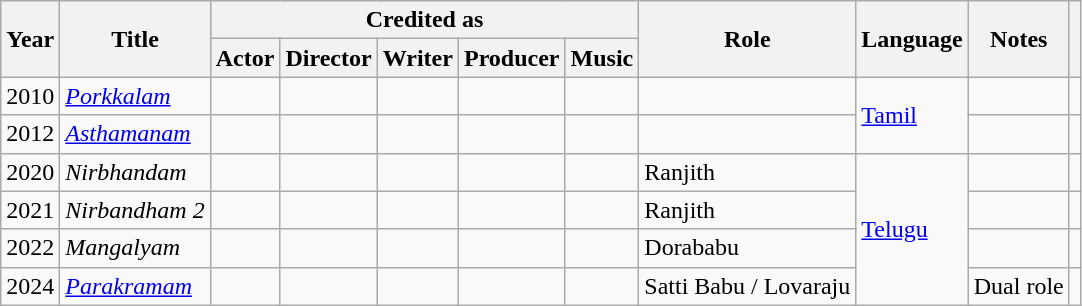<table class="wikitable sortable">
<tr>
<th rowspan="2">Year</th>
<th rowspan="2">Title</th>
<th colspan="5">Credited as</th>
<th rowspan="2">Role</th>
<th rowspan="2">Language</th>
<th rowspan="2" class="unsortable">Notes</th>
<th rowspan="2" scope="col" class="unsortable"></th>
</tr>
<tr>
<th>Actor</th>
<th>Director</th>
<th>Writer</th>
<th>Producer</th>
<th>Music</th>
</tr>
<tr>
<td>2010</td>
<td><em><a href='#'>Porkkalam</a></em></td>
<td></td>
<td></td>
<td></td>
<td></td>
<td></td>
<td></td>
<td rowspan="2"><a href='#'>Tamil</a></td>
<td></td>
<td></td>
</tr>
<tr>
<td>2012</td>
<td><em><a href='#'>Asthamanam</a></em></td>
<td></td>
<td></td>
<td></td>
<td></td>
<td></td>
<td></td>
<td></td>
<td></td>
</tr>
<tr>
<td>2020</td>
<td><em>Nirbhandam</em></td>
<td></td>
<td></td>
<td></td>
<td></td>
<td></td>
<td>Ranjith</td>
<td rowspan="4"><a href='#'>Telugu</a></td>
<td></td>
<td></td>
</tr>
<tr>
<td>2021</td>
<td><em>Nirbandham 2</em></td>
<td></td>
<td></td>
<td></td>
<td></td>
<td></td>
<td>Ranjith</td>
<td></td>
<td></td>
</tr>
<tr>
<td>2022</td>
<td><em>Mangalyam</em></td>
<td></td>
<td></td>
<td></td>
<td></td>
<td></td>
<td>Dorababu</td>
<td></td>
<td></td>
</tr>
<tr>
<td rowspan="4">2024</td>
<td><em><a href='#'>Parakramam</a></em></td>
<td></td>
<td></td>
<td></td>
<td></td>
<td></td>
<td>Satti Babu / Lovaraju</td>
<td>Dual role</td>
<td></td>
</tr>
</table>
